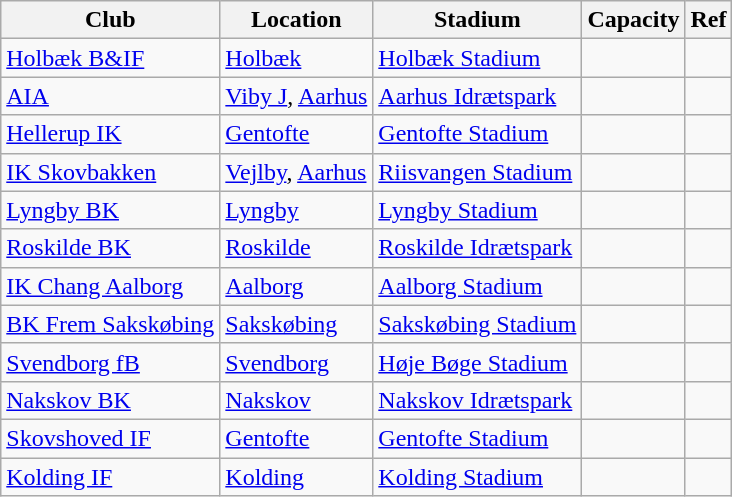<table class="wikitable sortable">
<tr>
<th>Club</th>
<th>Location</th>
<th>Stadium</th>
<th>Capacity</th>
<th>Ref</th>
</tr>
<tr>
<td><a href='#'>Holbæk B&IF</a></td>
<td><a href='#'>Holbæk</a></td>
<td><a href='#'>Holbæk Stadium</a></td>
<td style="text-align:center"></td>
<td></td>
</tr>
<tr>
<td><a href='#'>AIA</a></td>
<td><a href='#'>Viby J</a>, <a href='#'>Aarhus</a></td>
<td><a href='#'>Aarhus Idrætspark</a></td>
<td style="text-align:center"></td>
<td></td>
</tr>
<tr>
<td><a href='#'>Hellerup IK</a></td>
<td><a href='#'>Gentofte</a></td>
<td><a href='#'>Gentofte Stadium</a></td>
<td style="text-align:center"></td>
<td></td>
</tr>
<tr>
<td><a href='#'>IK Skovbakken</a></td>
<td><a href='#'>Vejlby</a>, <a href='#'>Aarhus</a></td>
<td><a href='#'>Riisvangen Stadium</a></td>
<td style="text-align:center"></td>
<td></td>
</tr>
<tr>
<td><a href='#'>Lyngby BK</a></td>
<td><a href='#'>Lyngby</a></td>
<td><a href='#'>Lyngby Stadium</a></td>
<td style="text-align:center"></td>
<td></td>
</tr>
<tr>
<td><a href='#'>Roskilde BK</a></td>
<td><a href='#'>Roskilde</a></td>
<td><a href='#'>Roskilde Idrætspark</a></td>
<td style="text-align:center"></td>
<td></td>
</tr>
<tr>
<td><a href='#'>IK Chang Aalborg</a></td>
<td><a href='#'>Aalborg</a></td>
<td><a href='#'>Aalborg Stadium</a></td>
<td style="text-align:center"></td>
<td></td>
</tr>
<tr>
<td><a href='#'>BK Frem Sakskøbing</a></td>
<td><a href='#'>Sakskøbing</a></td>
<td><a href='#'>Sakskøbing Stadium</a></td>
<td style="text-align:center"></td>
<td></td>
</tr>
<tr>
<td><a href='#'>Svendborg fB</a></td>
<td><a href='#'>Svendborg</a></td>
<td><a href='#'>Høje Bøge Stadium</a></td>
<td style="text-align:center"></td>
<td></td>
</tr>
<tr>
<td><a href='#'>Nakskov BK</a></td>
<td><a href='#'>Nakskov</a></td>
<td><a href='#'>Nakskov Idrætspark</a></td>
<td style="text-align:center"></td>
<td></td>
</tr>
<tr>
<td><a href='#'>Skovshoved IF</a></td>
<td><a href='#'>Gentofte</a></td>
<td><a href='#'>Gentofte Stadium</a></td>
<td style="text-align:center"></td>
<td></td>
</tr>
<tr>
<td><a href='#'>Kolding IF</a></td>
<td><a href='#'>Kolding</a></td>
<td><a href='#'>Kolding Stadium</a></td>
<td style="text-align:center"></td>
<td></td>
</tr>
</table>
